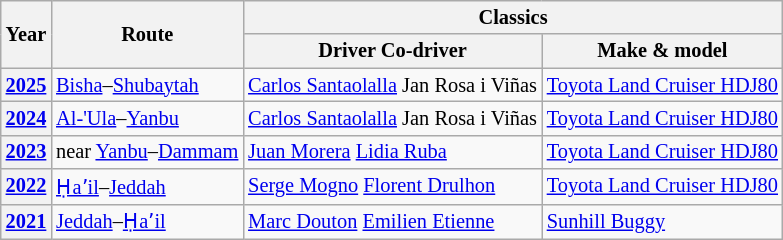<table class="wikitable" style="font-size:85%;">
<tr>
<th rowspan=2>Year</th>
<th rowspan=2>Route</th>
<th colspan=2>Classics</th>
</tr>
<tr>
<th>Driver Co-driver</th>
<th>Make & model</th>
</tr>
<tr>
<th><a href='#'>2025</a></th>
<td><a href='#'>Bisha</a>–<a href='#'>Shubaytah</a></td>
<td> <a href='#'>Carlos Santaolalla</a>  Jan Rosa i Viñas</td>
<td><a href='#'>Toyota Land Cruiser HDJ80</a></td>
</tr>
<tr>
<th><a href='#'>2024</a></th>
<td><a href='#'>Al-'Ula</a>–<a href='#'>Yanbu</a></td>
<td> <a href='#'>Carlos Santaolalla</a>  Jan Rosa i Viñas</td>
<td><a href='#'>Toyota Land Cruiser HDJ80</a></td>
</tr>
<tr>
<th><a href='#'>2023</a></th>
<td>near <a href='#'>Yanbu</a>–<a href='#'>Dammam</a></td>
<td> <a href='#'>Juan Morera</a>  <a href='#'>Lidia Ruba</a></td>
<td><a href='#'>Toyota Land Cruiser HDJ80</a></td>
</tr>
<tr>
<th><a href='#'>2022</a></th>
<td><a href='#'>Ḥaʼil</a>–<a href='#'>Jeddah</a></td>
<td> <a href='#'>Serge Mogno</a>  <a href='#'>Florent Drulhon</a></td>
<td><a href='#'>Toyota Land Cruiser HDJ80</a></td>
</tr>
<tr>
<th><a href='#'>2021</a></th>
<td><a href='#'>Jeddah</a>–<a href='#'>Ḥaʼil</a></td>
<td> <a href='#'>Marc Douton</a>  <a href='#'>Emilien Etienne</a></td>
<td><a href='#'>Sunhill Buggy</a></td>
</tr>
</table>
